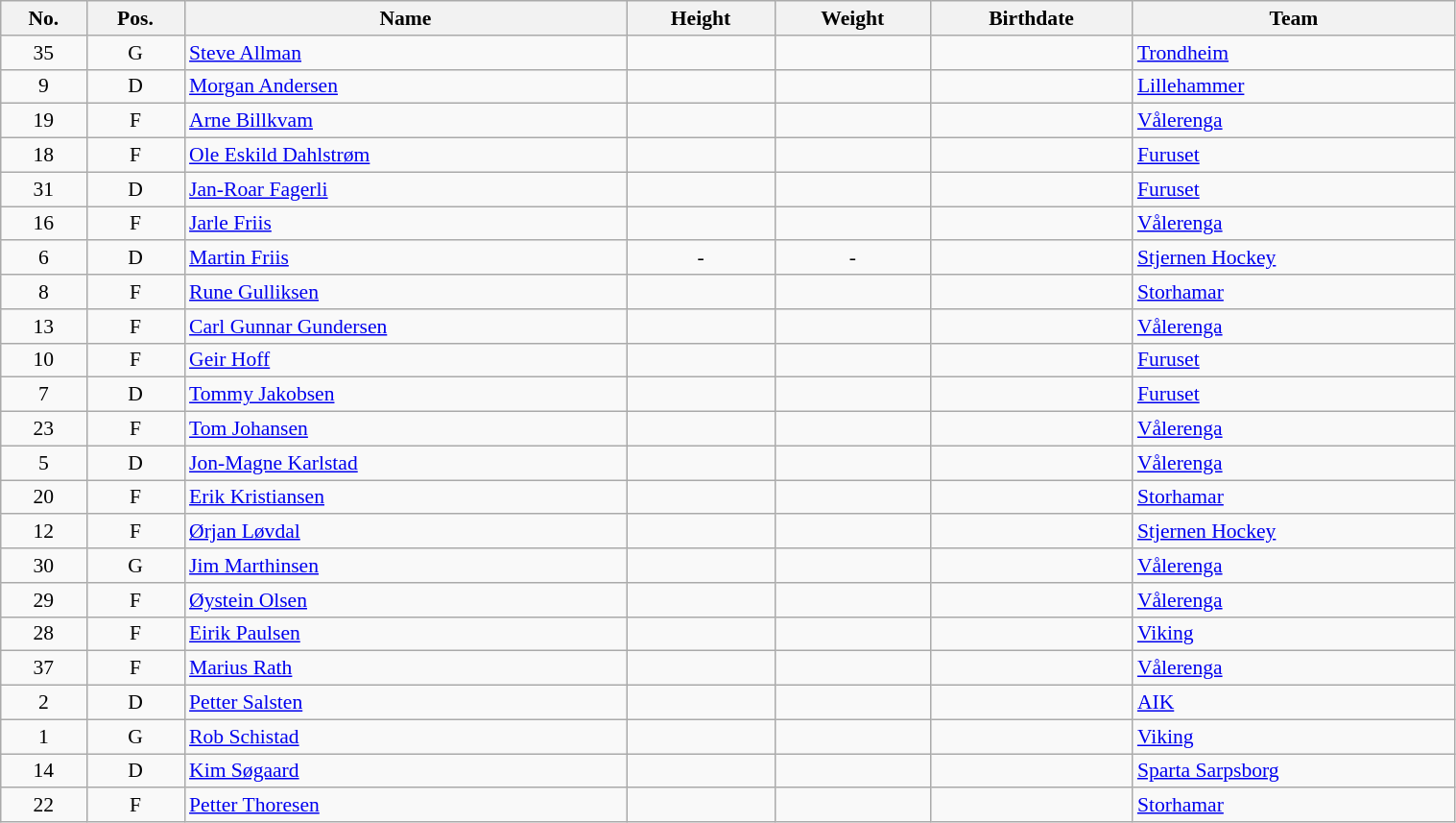<table class="wikitable sortable" width="80%" style="font-size: 90%; text-align: center;">
<tr>
<th>No.</th>
<th>Pos.</th>
<th>Name</th>
<th>Height</th>
<th>Weight</th>
<th>Birthdate</th>
<th>Team</th>
</tr>
<tr>
<td>35</td>
<td>G</td>
<td style="text-align:left;"><a href='#'>Steve Allman</a></td>
<td></td>
<td></td>
<td style="text-align:right;"></td>
<td style="text-align:left;"> <a href='#'>Trondheim</a></td>
</tr>
<tr>
<td>9</td>
<td>D</td>
<td style="text-align:left;"><a href='#'>Morgan Andersen</a></td>
<td></td>
<td></td>
<td style="text-align:right;"></td>
<td style="text-align:left;"> <a href='#'>Lillehammer</a></td>
</tr>
<tr>
<td>19</td>
<td>F</td>
<td style="text-align:left;"><a href='#'>Arne Billkvam</a></td>
<td></td>
<td></td>
<td style="text-align:right;"></td>
<td style="text-align:left;"> <a href='#'>Vålerenga</a></td>
</tr>
<tr>
<td>18</td>
<td>F</td>
<td style="text-align:left;"><a href='#'>Ole Eskild Dahlstrøm</a></td>
<td></td>
<td></td>
<td style="text-align:right;"></td>
<td style="text-align:left;"> <a href='#'>Furuset</a></td>
</tr>
<tr>
<td>31</td>
<td>D</td>
<td style="text-align:left;"><a href='#'>Jan-Roar Fagerli</a></td>
<td></td>
<td></td>
<td style="text-align:right;"></td>
<td style="text-align:left;"> <a href='#'>Furuset</a></td>
</tr>
<tr>
<td>16</td>
<td>F</td>
<td style="text-align:left;"><a href='#'>Jarle Friis</a></td>
<td></td>
<td></td>
<td style="text-align:right;"></td>
<td style="text-align:left;"> <a href='#'>Vålerenga</a></td>
</tr>
<tr>
<td>6</td>
<td>D</td>
<td style="text-align:left;"><a href='#'>Martin Friis</a></td>
<td>-</td>
<td>-</td>
<td style="text-align:right;"></td>
<td style="text-align:left;"> <a href='#'>Stjernen Hockey</a></td>
</tr>
<tr>
<td>8</td>
<td>F</td>
<td style="text-align:left;"><a href='#'>Rune Gulliksen</a></td>
<td></td>
<td></td>
<td style="text-align:right;"></td>
<td style="text-align:left;"> <a href='#'>Storhamar</a></td>
</tr>
<tr>
<td>13</td>
<td>F</td>
<td style="text-align:left;"><a href='#'>Carl Gunnar Gundersen</a></td>
<td></td>
<td></td>
<td style="text-align:right;"></td>
<td style="text-align:left;"> <a href='#'>Vålerenga</a></td>
</tr>
<tr>
<td>10</td>
<td>F</td>
<td style="text-align:left;"><a href='#'>Geir Hoff</a></td>
<td></td>
<td></td>
<td style="text-align:right;"></td>
<td style="text-align:left;"> <a href='#'>Furuset</a></td>
</tr>
<tr>
<td>7</td>
<td>D</td>
<td style="text-align:left;"><a href='#'>Tommy Jakobsen</a></td>
<td></td>
<td></td>
<td style="text-align:right;"></td>
<td style="text-align:left;"> <a href='#'>Furuset</a></td>
</tr>
<tr>
<td>23</td>
<td>F</td>
<td style="text-align:left;"><a href='#'>Tom Johansen</a></td>
<td></td>
<td></td>
<td style="text-align:right;"></td>
<td style="text-align:left;"> <a href='#'>Vålerenga</a></td>
</tr>
<tr>
<td>5</td>
<td>D</td>
<td style="text-align:left;"><a href='#'>Jon-Magne Karlstad</a></td>
<td></td>
<td></td>
<td style="text-align:right;"></td>
<td style="text-align:left;"> <a href='#'>Vålerenga</a></td>
</tr>
<tr>
<td>20</td>
<td>F</td>
<td style="text-align:left;"><a href='#'>Erik Kristiansen</a></td>
<td></td>
<td></td>
<td style="text-align:right;"></td>
<td style="text-align:left;"> <a href='#'>Storhamar</a></td>
</tr>
<tr>
<td>12</td>
<td>F</td>
<td style="text-align:left;"><a href='#'>Ørjan Løvdal</a></td>
<td></td>
<td></td>
<td style="text-align:right;"></td>
<td style="text-align:left;"> <a href='#'>Stjernen Hockey</a></td>
</tr>
<tr>
<td>30</td>
<td>G</td>
<td style="text-align:left;"><a href='#'>Jim Marthinsen</a></td>
<td></td>
<td></td>
<td style="text-align:right;"></td>
<td style="text-align:left;"> <a href='#'>Vålerenga</a></td>
</tr>
<tr>
<td>29</td>
<td>F</td>
<td style="text-align:left;"><a href='#'>Øystein Olsen</a></td>
<td></td>
<td></td>
<td style="text-align:right;"></td>
<td style="text-align:left;"> <a href='#'>Vålerenga</a></td>
</tr>
<tr>
<td>28</td>
<td>F</td>
<td style="text-align:left;"><a href='#'>Eirik Paulsen</a></td>
<td></td>
<td></td>
<td style="text-align:right;"></td>
<td style="text-align:left;"> <a href='#'>Viking</a></td>
</tr>
<tr>
<td>37</td>
<td>F</td>
<td style="text-align:left;"><a href='#'>Marius Rath</a></td>
<td></td>
<td></td>
<td style="text-align:right;"></td>
<td style="text-align:left;"> <a href='#'>Vålerenga</a></td>
</tr>
<tr>
<td>2</td>
<td>D</td>
<td style="text-align:left;"><a href='#'>Petter Salsten</a></td>
<td></td>
<td></td>
<td style="text-align:right;"></td>
<td style="text-align:left;"> <a href='#'>AIK</a></td>
</tr>
<tr>
<td>1</td>
<td>G</td>
<td style="text-align:left;"><a href='#'>Rob Schistad</a></td>
<td></td>
<td></td>
<td style="text-align:right;"></td>
<td style="text-align:left;"> <a href='#'>Viking</a></td>
</tr>
<tr>
<td>14</td>
<td>D</td>
<td style="text-align:left;"><a href='#'>Kim Søgaard</a></td>
<td></td>
<td></td>
<td style="text-align:right;"></td>
<td style="text-align:left;"> <a href='#'>Sparta Sarpsborg</a></td>
</tr>
<tr>
<td>22</td>
<td>F</td>
<td style="text-align:left;"><a href='#'>Petter Thoresen</a></td>
<td></td>
<td></td>
<td style="text-align:right;"></td>
<td style="text-align:left;"> <a href='#'>Storhamar</a></td>
</tr>
</table>
